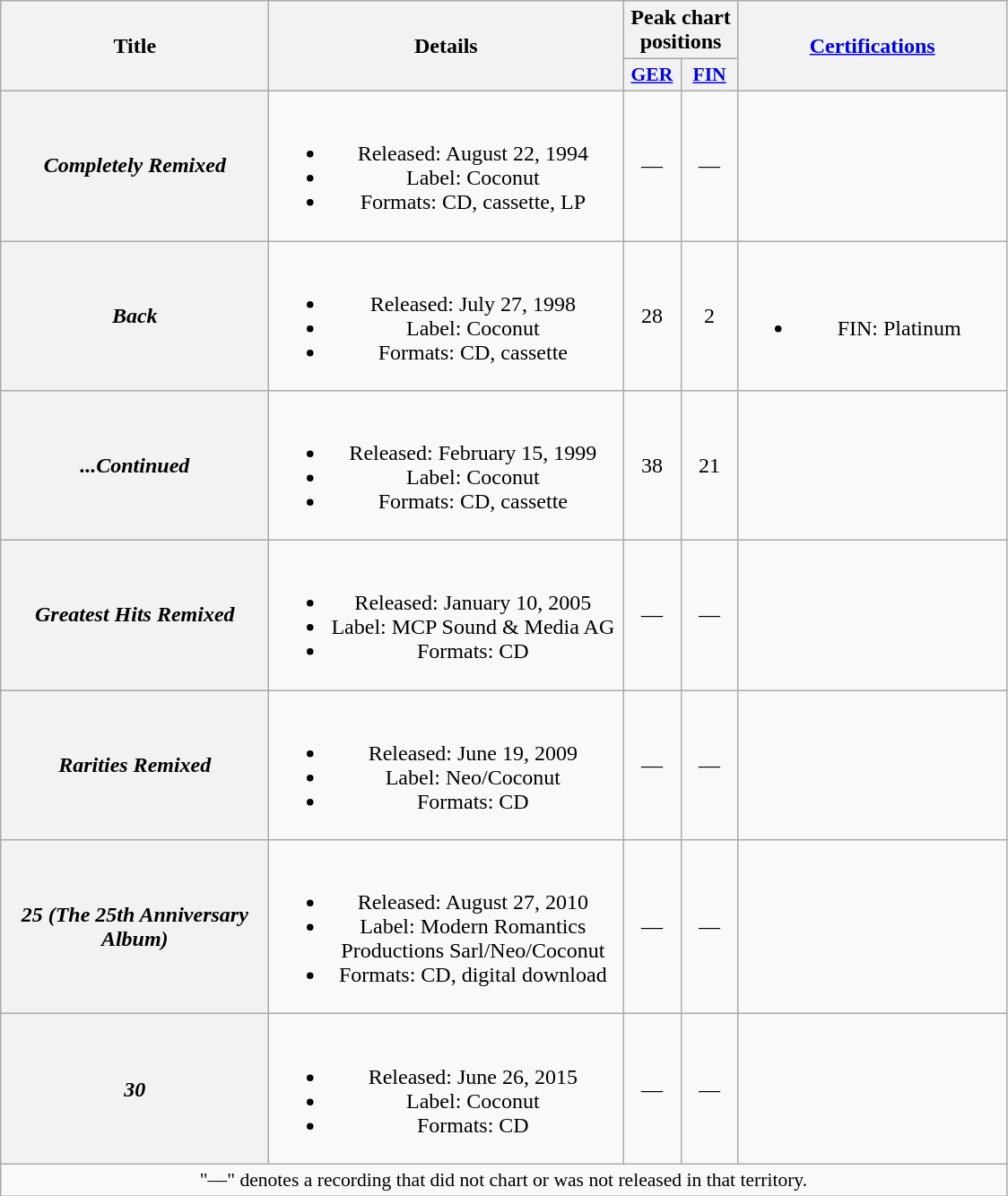<table class="wikitable plainrowheaders" style="text-align:center;">
<tr>
<th scope="col" rowspan="2" style="width:12em;">Title</th>
<th scope="col" rowspan="2" style="width:16em;">Details</th>
<th scope="col" colspan="2">Peak chart positions</th>
<th scope="col" rowspan="2" style="width:12em;"><a href='#'>Certifications</a></th>
</tr>
<tr>
<th scope="col" style="width:2.5em;font-size:90%;"><a href='#'>GER</a><br></th>
<th scope="col" style="width:2.5em;font-size:90%;"><a href='#'>FIN</a><br></th>
</tr>
<tr>
<th scope="row"><em>Completely Remixed</em></th>
<td><br><ul><li>Released: August 22, 1994</li><li>Label: Coconut</li><li>Formats: CD, cassette, LP</li></ul></td>
<td>—</td>
<td>—</td>
<td></td>
</tr>
<tr>
<th scope="row"><em>Back</em></th>
<td><br><ul><li>Released: July 27, 1998</li><li>Label: Coconut</li><li>Formats: CD, cassette</li></ul></td>
<td>28</td>
<td>2</td>
<td><br><ul><li>FIN: Platinum</li></ul></td>
</tr>
<tr>
<th scope="row"><em>...Continued</em></th>
<td><br><ul><li>Released: February 15, 1999</li><li>Label: Coconut</li><li>Formats: CD, cassette</li></ul></td>
<td>38</td>
<td>21</td>
<td></td>
</tr>
<tr>
<th scope="row"><em>Greatest Hits Remixed</em></th>
<td><br><ul><li>Released: January 10, 2005</li><li>Label: MCP Sound & Media AG</li><li>Formats: CD</li></ul></td>
<td>—</td>
<td>—</td>
<td></td>
</tr>
<tr>
<th scope="row"><em>Rarities Remixed</em></th>
<td><br><ul><li>Released: June 19, 2009</li><li>Label: Neo/Coconut</li><li>Formats: CD</li></ul></td>
<td>—</td>
<td>—</td>
<td></td>
</tr>
<tr>
<th scope="row"><em>25 (The 25th Anniversary Album)</em></th>
<td><br><ul><li>Released: August 27, 2010</li><li>Label: Modern Romantics Productions Sarl/Neo/Coconut</li><li>Formats: CD, digital download</li></ul></td>
<td>—</td>
<td>—</td>
<td></td>
</tr>
<tr>
<th scope="row"><em>30</em></th>
<td><br><ul><li>Released: June 26, 2015</li><li>Label: Coconut</li><li>Formats: CD</li></ul></td>
<td>—</td>
<td>—</td>
<td></td>
</tr>
<tr>
<td colspan="14" style="font-size:90%">"—" denotes a recording that did not chart or was not released in that territory.</td>
</tr>
</table>
